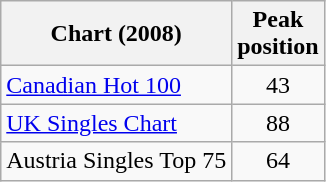<table class="wikitable sortable">
<tr>
<th align="left">Chart (2008)</th>
<th align="left">Peak<br>position</th>
</tr>
<tr>
<td align="left"><a href='#'>Canadian Hot 100</a></td>
<td align="center">43</td>
</tr>
<tr>
<td align="left"><a href='#'>UK Singles Chart</a></td>
<td align="center">88</td>
</tr>
<tr>
<td align="left">Austria  Singles Top 75</td>
<td align="center">64</td>
</tr>
</table>
